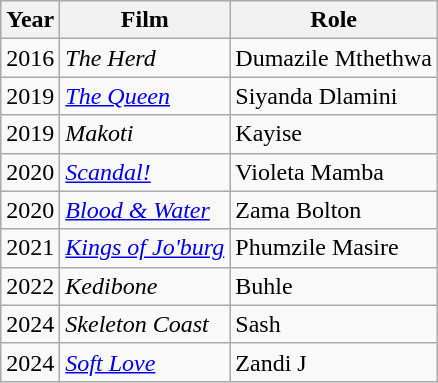<table class="wikitable">
<tr>
<th>Year</th>
<th>Film</th>
<th>Role</th>
</tr>
<tr>
<td>2016</td>
<td><em>The Herd</em></td>
<td>Dumazile Mthethwa</td>
</tr>
<tr>
<td>2019</td>
<td><em><a href='#'>The Queen</a></em></td>
<td>Siyanda Dlamini</td>
</tr>
<tr>
<td>2019</td>
<td><em>Makoti</em></td>
<td>Kayise</td>
</tr>
<tr>
<td>2020</td>
<td><em><a href='#'>Scandal!</a></em></td>
<td>Violeta Mamba</td>
</tr>
<tr>
<td>2020</td>
<td><em><a href='#'>Blood & Water</a></em></td>
<td>Zama Bolton</td>
</tr>
<tr>
<td>2021</td>
<td><em><a href='#'>Kings of Jo'burg</a></em></td>
<td>Phumzile Masire</td>
</tr>
<tr>
<td>2022</td>
<td><em>Kedibone</em></td>
<td>Buhle</td>
</tr>
<tr>
<td>2024</td>
<td><em>Skeleton Coast</em></td>
<td>Sash</td>
</tr>
<tr>
<td>2024</td>
<td><em><a href='#'>Soft Love</a></em></td>
<td>Zandi J</td>
</tr>
</table>
